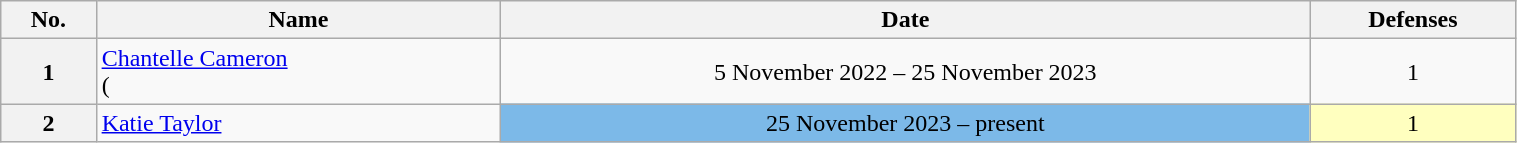<table class="wikitable sortable" style="width:80%;">
<tr>
<th>No.</th>
<th>Name</th>
<th>Date</th>
<th>Defenses</th>
</tr>
<tr align=center>
<th>1</th>
<td align=left><a href='#'>Chantelle Cameron</a><br>(</td>
<td align="center">5 November 2022 – 25 November 2023</td>
<td align="center">1</td>
</tr>
<tr>
<th>2</th>
<td align="left"><a href='#'>Katie Taylor</a></td>
<td style="background:#7CB9E8;" align="center">25 November 2023 – present</td>
<td style="background:#ffffbf;" align="center">1</td>
</tr>
</table>
